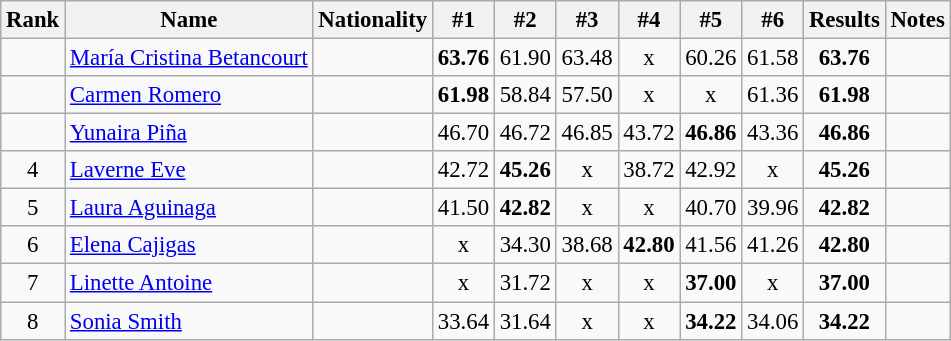<table class="wikitable sortable" style="text-align:center;font-size:95%">
<tr>
<th>Rank</th>
<th>Name</th>
<th>Nationality</th>
<th>#1</th>
<th>#2</th>
<th>#3</th>
<th>#4</th>
<th>#5</th>
<th>#6</th>
<th>Results</th>
<th>Notes</th>
</tr>
<tr>
<td></td>
<td align=left><a href='#'>María Cristina Betancourt</a></td>
<td align=left></td>
<td><strong>63.76</strong></td>
<td>61.90</td>
<td>63.48</td>
<td>x</td>
<td>60.26</td>
<td>61.58</td>
<td><strong>63.76</strong></td>
<td></td>
</tr>
<tr>
<td></td>
<td align=left><a href='#'>Carmen Romero</a></td>
<td align=left></td>
<td><strong>61.98</strong></td>
<td>58.84</td>
<td>57.50</td>
<td>x</td>
<td>x</td>
<td>61.36</td>
<td><strong>61.98</strong></td>
<td></td>
</tr>
<tr>
<td></td>
<td align=left><a href='#'>Yunaira Piña</a></td>
<td align=left></td>
<td>46.70</td>
<td>46.72</td>
<td>46.85</td>
<td>43.72</td>
<td><strong>46.86</strong></td>
<td>43.36</td>
<td><strong>46.86</strong></td>
<td></td>
</tr>
<tr>
<td>4</td>
<td align=left><a href='#'>Laverne Eve</a></td>
<td align=left></td>
<td>42.72</td>
<td><strong>45.26</strong></td>
<td>x</td>
<td>38.72</td>
<td>42.92</td>
<td>x</td>
<td><strong>45.26</strong></td>
<td></td>
</tr>
<tr>
<td>5</td>
<td align=left><a href='#'>Laura Aguinaga</a></td>
<td align=left></td>
<td>41.50</td>
<td><strong>42.82</strong></td>
<td>x</td>
<td>x</td>
<td>40.70</td>
<td>39.96</td>
<td><strong>42.82</strong></td>
<td></td>
</tr>
<tr>
<td>6</td>
<td align=left><a href='#'>Elena Cajigas</a></td>
<td align=left></td>
<td>x</td>
<td>34.30</td>
<td>38.68</td>
<td><strong>42.80</strong></td>
<td>41.56</td>
<td>41.26</td>
<td><strong>42.80</strong></td>
<td></td>
</tr>
<tr>
<td>7</td>
<td align=left><a href='#'>Linette Antoine</a></td>
<td align=left></td>
<td>x</td>
<td>31.72</td>
<td>x</td>
<td>x</td>
<td><strong>37.00</strong></td>
<td>x</td>
<td><strong>37.00</strong></td>
<td></td>
</tr>
<tr>
<td>8</td>
<td align=left><a href='#'>Sonia Smith</a></td>
<td align=left></td>
<td>33.64</td>
<td>31.64</td>
<td>x</td>
<td>x</td>
<td><strong>34.22</strong></td>
<td>34.06</td>
<td><strong>34.22</strong></td>
<td></td>
</tr>
</table>
